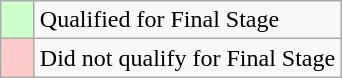<table class="wikitable">
<tr>
<td width=15px bgcolor="#cfc"></td>
<td>Qualified for Final Stage</td>
</tr>
<tr>
<td width=15px bgcolor=#fcc></td>
<td>Did not qualify for Final Stage</td>
</tr>
</table>
